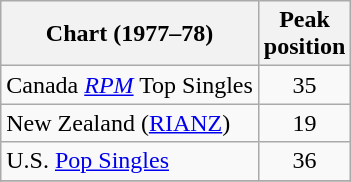<table class="wikitable sortable">
<tr>
<th>Chart (1977–78)</th>
<th>Peak<br>position</th>
</tr>
<tr>
<td>Canada <em><a href='#'>RPM</a></em> Top Singles</td>
<td align="center">35</td>
</tr>
<tr>
<td>New Zealand (<a href='#'>RIANZ</a>)</td>
<td style="text-align:center;">19</td>
</tr>
<tr>
<td>U.S. <a href='#'>Pop Singles</a></td>
<td align="center">36</td>
</tr>
<tr>
</tr>
</table>
